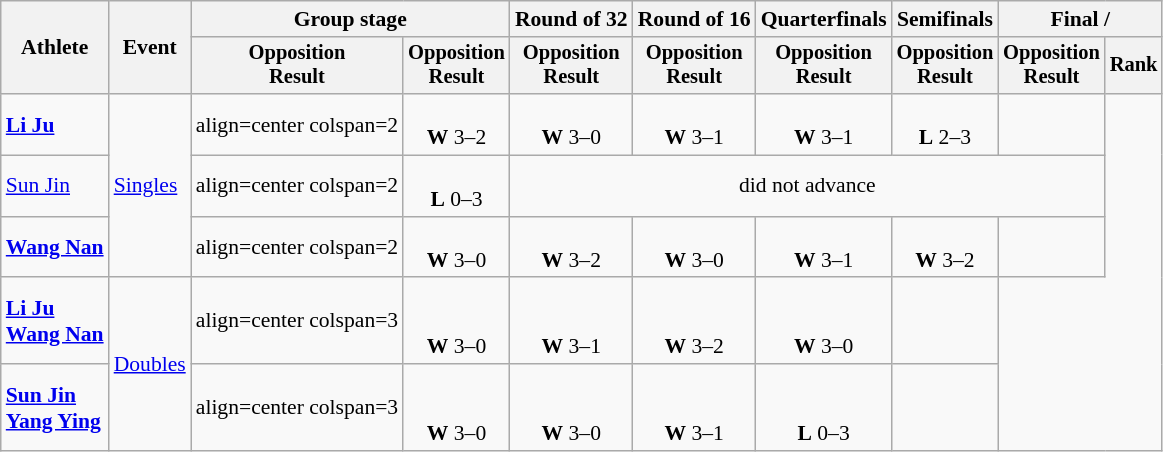<table class="wikitable" style="font-size:90%">
<tr>
<th rowspan="2">Athlete</th>
<th rowspan="2">Event</th>
<th colspan="2">Group stage</th>
<th>Round of 32</th>
<th>Round of 16</th>
<th>Quarterfinals</th>
<th>Semifinals</th>
<th colspan=2>Final / </th>
</tr>
<tr style="font-size:95%">
<th>Opposition<br>Result</th>
<th>Opposition<br>Result</th>
<th>Opposition<br>Result</th>
<th>Opposition<br>Result</th>
<th>Opposition<br>Result</th>
<th>Opposition<br>Result</th>
<th>Opposition<br>Result</th>
<th>Rank</th>
</tr>
<tr>
<td align=left><strong><a href='#'>Li Ju</a></strong></td>
<td align=left rowspan=3><a href='#'>Singles</a></td>
<td>align=center colspan=2 </td>
<td align=center><br><strong>W</strong> 3–2</td>
<td align=center><br><strong>W</strong> 3–0</td>
<td align=center><br><strong>W</strong> 3–1</td>
<td align=center><br><strong>W</strong> 3–1</td>
<td align=center><br><strong>L</strong> 2–3</td>
<td align=center></td>
</tr>
<tr>
<td align=left><a href='#'>Sun Jin</a></td>
<td>align=center colspan=2 </td>
<td align=center><br><strong>L</strong> 0–3</td>
<td align=center colspan=5>did not advance</td>
</tr>
<tr>
<td align=left><strong><a href='#'>Wang Nan</a></strong></td>
<td>align=center colspan=2 </td>
<td align=center><br><strong>W</strong> 3–0</td>
<td align=center><br><strong>W</strong> 3–2</td>
<td align=center><br><strong>W</strong> 3–0</td>
<td align=center><br><strong>W</strong> 3–1</td>
<td align=center><br><strong>W</strong> 3–2</td>
<td align=center></td>
</tr>
<tr>
<td align=left><strong><a href='#'>Li Ju</a></strong><br> <strong><a href='#'>Wang Nan</a></strong></td>
<td align=left rowspan=2><a href='#'>Doubles</a></td>
<td>align=center colspan=3 </td>
<td align=center><br> <br><strong>W</strong> 3–0</td>
<td align=center><br> <br><strong>W</strong> 3–1</td>
<td align=center><br> <br><strong>W</strong> 3–2</td>
<td align=center><br> <br><strong>W</strong> 3–0</td>
<td align=center></td>
</tr>
<tr>
<td align=left><strong><a href='#'>Sun Jin</a></strong><br> <strong><a href='#'>Yang Ying</a></strong></td>
<td>align=center colspan=3 </td>
<td align=center><br> <br><strong>W</strong> 3–0</td>
<td align=center><br> <br><strong>W</strong> 3–0</td>
<td align=center><br> <br><strong>W</strong> 3–1</td>
<td align=center><br> <br><strong>L</strong> 0–3</td>
<td align=center></td>
</tr>
</table>
